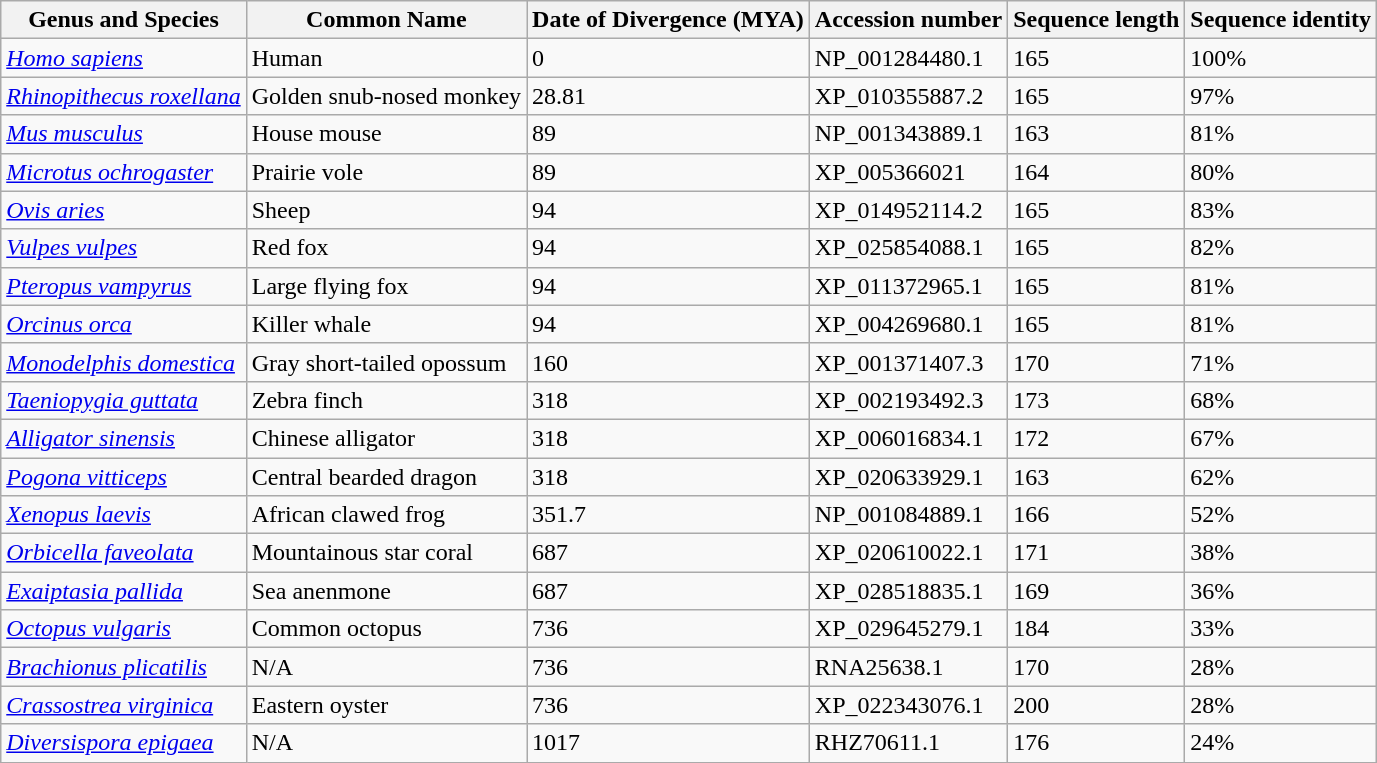<table class="wikitable">
<tr>
<th>Genus and Species</th>
<th>Common Name</th>
<th>Date of Divergence (MYA)</th>
<th>Accession number</th>
<th>Sequence length</th>
<th>Sequence identity</th>
</tr>
<tr>
<td><em><a href='#'>Homo sapiens</a></em></td>
<td>Human</td>
<td>0</td>
<td>NP_001284480.1</td>
<td>165</td>
<td>100%</td>
</tr>
<tr>
<td><em><a href='#'>Rhinopithecus roxellana</a></em></td>
<td>Golden snub-nosed monkey</td>
<td>28.81</td>
<td>XP_010355887.2</td>
<td>165</td>
<td>97%</td>
</tr>
<tr>
<td><em><a href='#'>Mus musculus</a></em></td>
<td>House mouse</td>
<td>89</td>
<td>NP_001343889.1</td>
<td>163</td>
<td>81%</td>
</tr>
<tr>
<td><em><a href='#'>Microtus ochrogaster</a></em></td>
<td>Prairie vole</td>
<td>89</td>
<td>XP_005366021</td>
<td>164</td>
<td>80%</td>
</tr>
<tr>
<td><em><a href='#'>Ovis aries</a></em></td>
<td>Sheep</td>
<td>94</td>
<td>XP_014952114.2</td>
<td>165</td>
<td>83%</td>
</tr>
<tr>
<td><em><a href='#'>Vulpes vulpes</a></em></td>
<td>Red fox</td>
<td>94</td>
<td>XP_025854088.1</td>
<td>165</td>
<td>82%</td>
</tr>
<tr>
<td><em><a href='#'>Pteropus vampyrus</a></em></td>
<td>Large flying fox</td>
<td>94</td>
<td>XP_011372965.1</td>
<td>165</td>
<td>81%</td>
</tr>
<tr>
<td><em><a href='#'>Orcinus orca</a></em></td>
<td>Killer whale</td>
<td>94</td>
<td>XP_004269680.1</td>
<td>165</td>
<td>81%</td>
</tr>
<tr>
<td><em><a href='#'>Monodelphis domestica</a></em></td>
<td>Gray short-tailed opossum</td>
<td>160</td>
<td>XP_001371407.3</td>
<td>170</td>
<td>71%</td>
</tr>
<tr>
<td><em><a href='#'>Taeniopygia guttata</a></em></td>
<td>Zebra finch</td>
<td>318</td>
<td>XP_002193492.3</td>
<td>173</td>
<td>68%</td>
</tr>
<tr>
<td><em><a href='#'>Alligator sinensis</a></em></td>
<td>Chinese alligator</td>
<td>318</td>
<td>XP_006016834.1</td>
<td>172</td>
<td>67%</td>
</tr>
<tr>
<td><em><a href='#'>Pogona vitticeps</a></em></td>
<td>Central bearded dragon</td>
<td>318</td>
<td>XP_020633929.1</td>
<td>163</td>
<td>62%</td>
</tr>
<tr>
<td><em><a href='#'>Xenopus laevis</a></em></td>
<td>African clawed frog</td>
<td>351.7</td>
<td>NP_001084889.1</td>
<td>166</td>
<td>52%</td>
</tr>
<tr>
<td><em><a href='#'>Orbicella faveolata</a></em></td>
<td>Mountainous star coral</td>
<td>687</td>
<td>XP_020610022.1</td>
<td>171</td>
<td>38%</td>
</tr>
<tr>
<td><em><a href='#'>Exaiptasia pallida</a></em></td>
<td>Sea anenmone</td>
<td>687</td>
<td>XP_028518835.1</td>
<td>169</td>
<td>36%</td>
</tr>
<tr>
<td><em><a href='#'>Octopus vulgaris</a></em></td>
<td>Common octopus</td>
<td>736</td>
<td>XP_029645279.1</td>
<td>184</td>
<td>33%</td>
</tr>
<tr>
<td><em><a href='#'>Brachionus plicatilis</a></em></td>
<td>N/A</td>
<td>736</td>
<td>RNA25638.1</td>
<td>170</td>
<td>28%</td>
</tr>
<tr>
<td><em><a href='#'>Crassostrea virginica</a></em></td>
<td>Eastern oyster</td>
<td>736</td>
<td>XP_022343076.1</td>
<td>200</td>
<td>28%</td>
</tr>
<tr>
<td><em><a href='#'>Diversispora epigaea</a></em></td>
<td>N/A</td>
<td>1017</td>
<td>RHZ70611.1</td>
<td>176</td>
<td>24%</td>
</tr>
</table>
